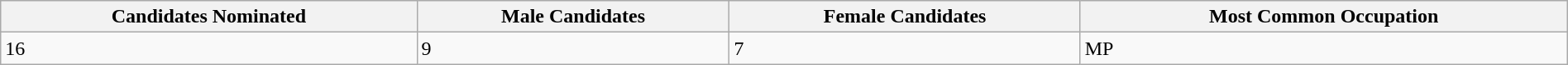<table class="wikitable" width="100%">
<tr>
<th>Candidates Nominated</th>
<th>Male Candidates</th>
<th>Female Candidates</th>
<th>Most Common Occupation</th>
</tr>
<tr>
<td>16</td>
<td>9</td>
<td>7</td>
<td>MP</td>
</tr>
</table>
